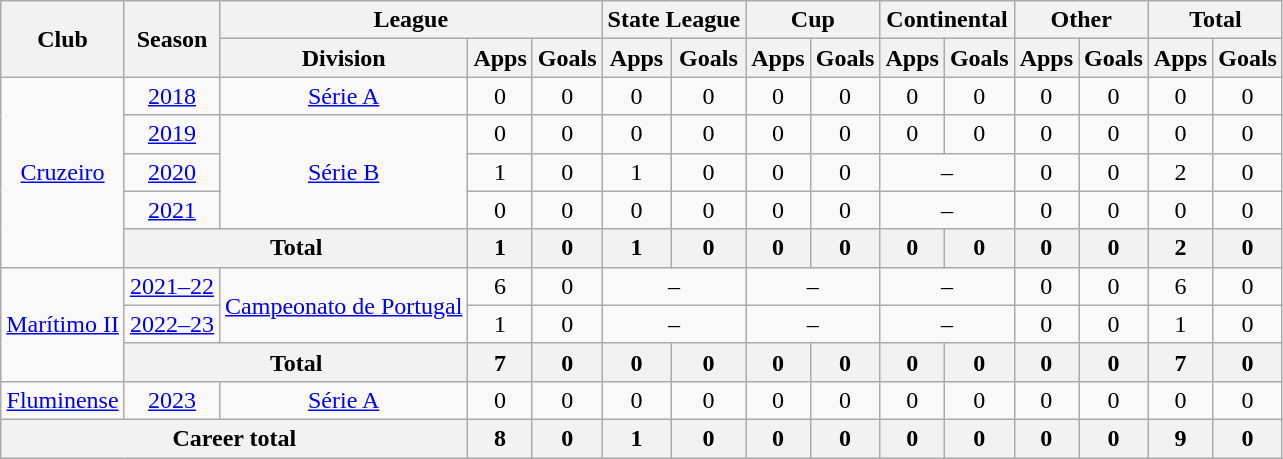<table class=wikitable style=text-align:center>
<tr>
<th rowspan="2">Club</th>
<th rowspan="2">Season</th>
<th colspan="3">League</th>
<th colspan="2">State League</th>
<th colspan="2">Cup</th>
<th colspan="2">Continental</th>
<th colspan="2">Other</th>
<th colspan="2">Total</th>
</tr>
<tr>
<th>Division</th>
<th>Apps</th>
<th>Goals</th>
<th>Apps</th>
<th>Goals</th>
<th>Apps</th>
<th>Goals</th>
<th>Apps</th>
<th>Goals</th>
<th>Apps</th>
<th>Goals</th>
<th>Apps</th>
<th>Goals</th>
</tr>
<tr>
<td rowspan="5"><a href='#'>Cruzeiro</a></td>
<td><a href='#'>2018</a></td>
<td><a href='#'>Série A</a></td>
<td>0</td>
<td>0</td>
<td>0</td>
<td>0</td>
<td>0</td>
<td>0</td>
<td>0</td>
<td>0</td>
<td>0</td>
<td>0</td>
<td>0</td>
<td>0</td>
</tr>
<tr>
<td><a href='#'>2019</a></td>
<td rowspan="3"><a href='#'>Série B</a></td>
<td>0</td>
<td>0</td>
<td>0</td>
<td>0</td>
<td>0</td>
<td>0</td>
<td>0</td>
<td>0</td>
<td>0</td>
<td>0</td>
<td>0</td>
<td>0</td>
</tr>
<tr>
<td><a href='#'>2020</a></td>
<td>1</td>
<td>0</td>
<td>1</td>
<td>0</td>
<td>0</td>
<td>0</td>
<td colspan="2">–</td>
<td>0</td>
<td>0</td>
<td>2</td>
<td>0</td>
</tr>
<tr>
<td><a href='#'>2021</a></td>
<td>0</td>
<td>0</td>
<td>0</td>
<td>0</td>
<td>0</td>
<td>0</td>
<td colspan="2">–</td>
<td>0</td>
<td>0</td>
<td>0</td>
<td>0</td>
</tr>
<tr>
<th colspan="2"><strong>Total</strong></th>
<th>1</th>
<th>0</th>
<th>1</th>
<th>0</th>
<th>0</th>
<th>0</th>
<th>0</th>
<th>0</th>
<th>0</th>
<th>0</th>
<th>2</th>
<th>0</th>
</tr>
<tr>
<td rowspan="3"><a href='#'>Marítimo II</a></td>
<td><a href='#'>2021–22</a></td>
<td rowspan="2"><a href='#'>Campeonato de Portugal</a></td>
<td>6</td>
<td>0</td>
<td colspan="2">–</td>
<td colspan="2">–</td>
<td colspan="2">–</td>
<td>0</td>
<td>0</td>
<td>6</td>
<td>0</td>
</tr>
<tr>
<td><a href='#'>2022–23</a></td>
<td>1</td>
<td>0</td>
<td colspan="2">–</td>
<td colspan="2">–</td>
<td colspan="2">–</td>
<td>0</td>
<td>0</td>
<td>1</td>
<td>0</td>
</tr>
<tr>
<th colspan="2"><strong>Total</strong></th>
<th>7</th>
<th>0</th>
<th>0</th>
<th>0</th>
<th>0</th>
<th>0</th>
<th>0</th>
<th>0</th>
<th>0</th>
<th>0</th>
<th>7</th>
<th>0</th>
</tr>
<tr>
<td><a href='#'>Fluminense</a></td>
<td><a href='#'>2023</a></td>
<td><a href='#'>Série A</a></td>
<td>0</td>
<td>0</td>
<td>0</td>
<td>0</td>
<td>0</td>
<td>0</td>
<td>0</td>
<td>0</td>
<td>0</td>
<td>0</td>
<td>0</td>
<td>0</td>
</tr>
<tr>
<th colspan="3"><strong>Career total</strong></th>
<th>8</th>
<th>0</th>
<th>1</th>
<th>0</th>
<th>0</th>
<th>0</th>
<th>0</th>
<th>0</th>
<th>0</th>
<th>0</th>
<th>9</th>
<th>0</th>
</tr>
</table>
